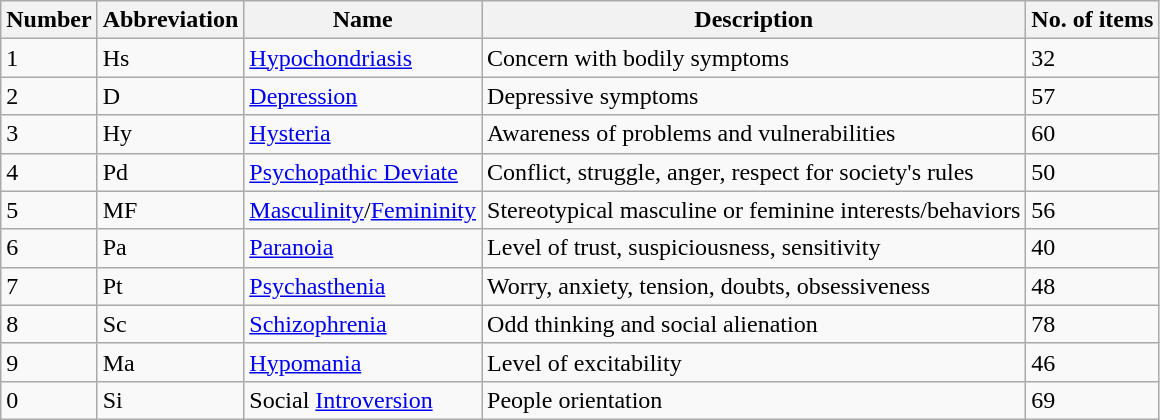<table class="wikitable">
<tr>
<th>Number</th>
<th>Abbreviation</th>
<th>Name</th>
<th>Description</th>
<th>No. of items</th>
</tr>
<tr>
<td>1</td>
<td>Hs</td>
<td><a href='#'>Hypochondriasis</a></td>
<td>Concern with bodily symptoms</td>
<td>32</td>
</tr>
<tr>
<td>2</td>
<td>D</td>
<td><a href='#'>Depression</a></td>
<td>Depressive symptoms</td>
<td>57</td>
</tr>
<tr>
<td>3</td>
<td>Hy</td>
<td><a href='#'>Hysteria</a></td>
<td>Awareness of problems and vulnerabilities</td>
<td>60</td>
</tr>
<tr>
<td>4</td>
<td>Pd</td>
<td><a href='#'>Psychopathic Deviate</a></td>
<td>Conflict, struggle, anger, respect for society's rules</td>
<td>50</td>
</tr>
<tr>
<td>5</td>
<td>MF</td>
<td><a href='#'>Masculinity</a>/<a href='#'>Femininity</a></td>
<td>Stereotypical masculine or feminine interests/behaviors</td>
<td>56</td>
</tr>
<tr>
<td>6</td>
<td>Pa</td>
<td><a href='#'>Paranoia</a></td>
<td>Level of trust, suspiciousness, sensitivity</td>
<td>40</td>
</tr>
<tr>
<td>7</td>
<td>Pt</td>
<td><a href='#'>Psychasthenia</a></td>
<td>Worry, anxiety, tension, doubts, obsessiveness</td>
<td>48</td>
</tr>
<tr>
<td>8</td>
<td>Sc</td>
<td><a href='#'>Schizophrenia</a></td>
<td>Odd thinking and social alienation</td>
<td>78</td>
</tr>
<tr>
<td>9</td>
<td>Ma</td>
<td><a href='#'>Hypomania</a></td>
<td>Level of excitability</td>
<td>46</td>
</tr>
<tr>
<td>0</td>
<td>Si</td>
<td>Social <a href='#'>Introversion</a></td>
<td>People orientation</td>
<td>69</td>
</tr>
</table>
